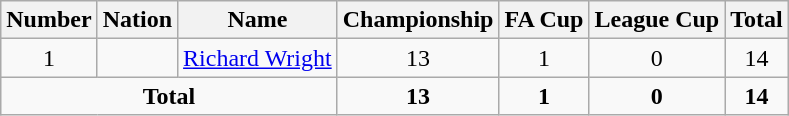<table class="wikitable" style="text-align:center">
<tr>
<th width=0%>Number</th>
<th width=0%>Nation</th>
<th width=0%>Name</th>
<th width=0%>Championship</th>
<th width=0%>FA Cup</th>
<th width=0%>League Cup</th>
<th width=0%>Total</th>
</tr>
<tr>
<td>1</td>
<td></td>
<td><a href='#'>Richard Wright</a></td>
<td>13</td>
<td>1</td>
<td>0</td>
<td>14</td>
</tr>
<tr>
<td colspan=3><strong>Total</strong></td>
<td><strong>13</strong></td>
<td><strong>1</strong></td>
<td><strong>0</strong></td>
<td><strong>14</strong></td>
</tr>
</table>
